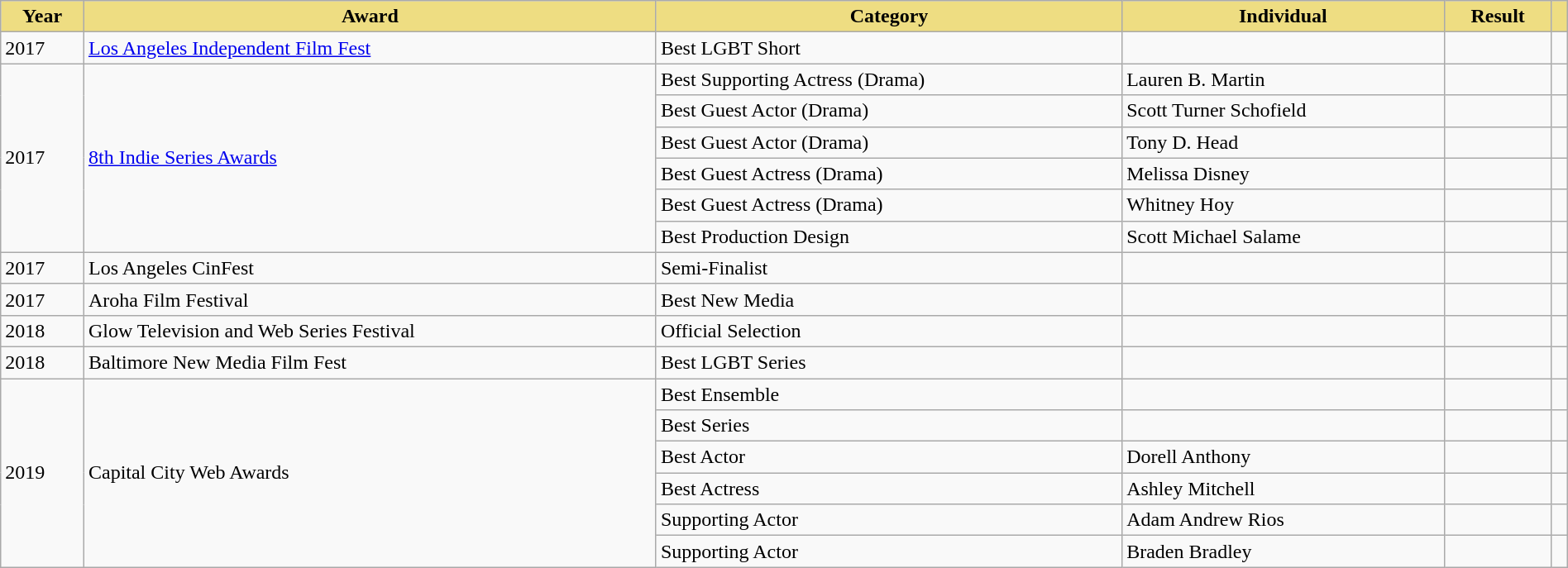<table class="wikitable" style="width:100%">
<tr>
<th style="background:#eedd82;">Year</th>
<th style="background:#eedd82;">Award</th>
<th style="background:#eedd82;">Category</th>
<th style="background:#eedd82;">Individual</th>
<th style="background:#eedd82;">Result</th>
<th style="background:#eedd82;"></th>
</tr>
<tr>
<td>2017</td>
<td><a href='#'>Los Angeles Independent Film Fest</a></td>
<td>Best LGBT Short</td>
<td></td>
<td></td>
<td></td>
</tr>
<tr>
<td align="left" rowspan="6">2017</td>
<td align="left" rowspan="6"><a href='#'>8th Indie Series Awards</a></td>
<td>Best Supporting Actress (Drama)</td>
<td>Lauren B. Martin</td>
<td></td>
<td align="center"></td>
</tr>
<tr>
<td>Best Guest Actor (Drama)</td>
<td>Scott Turner Schofield</td>
<td></td>
<td align="center"></td>
</tr>
<tr>
<td>Best Guest Actor (Drama)</td>
<td>Tony D. Head</td>
<td></td>
<td align="center"></td>
</tr>
<tr>
<td>Best Guest Actress (Drama)</td>
<td>Melissa Disney</td>
<td></td>
<td align="center"></td>
</tr>
<tr>
<td>Best Guest Actress (Drama)</td>
<td>Whitney Hoy</td>
<td></td>
<td align="center"></td>
</tr>
<tr>
<td>Best Production Design</td>
<td>Scott Michael Salame</td>
<td></td>
<td align="center"></td>
</tr>
<tr>
<td>2017</td>
<td>Los Angeles CinFest</td>
<td>Semi-Finalist</td>
<td></td>
<td></td>
<td></td>
</tr>
<tr>
<td>2017</td>
<td>Aroha Film Festival</td>
<td>Best New Media</td>
<td></td>
<td></td>
<td></td>
</tr>
<tr>
<td>2018</td>
<td>Glow Television and Web Series Festival</td>
<td>Official Selection</td>
<td></td>
<td></td>
<td></td>
</tr>
<tr>
<td>2018</td>
<td>Baltimore New Media Film Fest</td>
<td>Best LGBT Series</td>
<td></td>
<td></td>
<td></td>
</tr>
<tr>
<td align="left" rowspan="6">2019</td>
<td align="left" rowspan="6">Capital City Web Awards</td>
<td>Best Ensemble</td>
<td></td>
<td></td>
<td></td>
</tr>
<tr>
<td>Best Series</td>
<td></td>
<td></td>
<td></td>
</tr>
<tr>
<td>Best Actor</td>
<td>Dorell Anthony</td>
<td></td>
<td></td>
</tr>
<tr>
<td>Best Actress</td>
<td>Ashley Mitchell</td>
<td></td>
<td></td>
</tr>
<tr>
<td>Supporting Actor</td>
<td>Adam Andrew Rios</td>
<td></td>
<td></td>
</tr>
<tr>
<td>Supporting Actor</td>
<td>Braden Bradley</td>
<td></td>
<td></td>
</tr>
</table>
